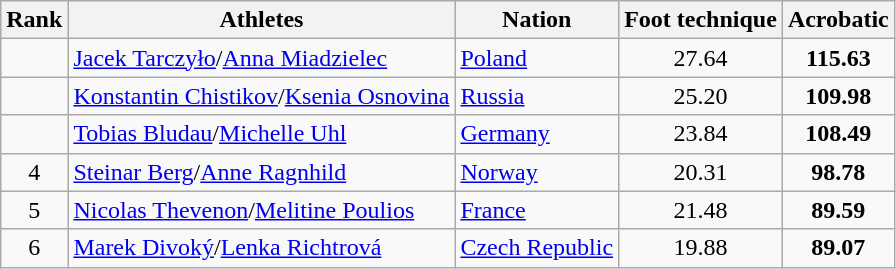<table class="wikitable sortable" style="text-align:center">
<tr>
<th>Rank</th>
<th>Athletes</th>
<th>Nation</th>
<th>Foot technique</th>
<th>Acrobatic</th>
</tr>
<tr>
<td></td>
<td align=left><a href='#'>Jacek Tarczyło</a>/<a href='#'>Anna Miadzielec</a></td>
<td align=left> <a href='#'>Poland</a></td>
<td>27.64</td>
<td><strong>115.63</strong></td>
</tr>
<tr>
<td></td>
<td align=left><a href='#'>Konstantin Chistikov</a>/<a href='#'>Ksenia Osnovina</a></td>
<td align=left> <a href='#'>Russia</a></td>
<td>25.20</td>
<td><strong>109.98</strong></td>
</tr>
<tr>
<td></td>
<td align=left><a href='#'>Tobias Bludau</a>/<a href='#'>Michelle Uhl</a></td>
<td align=left> <a href='#'>Germany</a></td>
<td>23.84</td>
<td><strong>108.49</strong></td>
</tr>
<tr>
<td>4</td>
<td align=left><a href='#'>Steinar Berg</a>/<a href='#'>Anne Ragnhild</a></td>
<td align=left> <a href='#'>Norway</a></td>
<td>20.31</td>
<td><strong>98.78</strong></td>
</tr>
<tr>
<td>5</td>
<td align=left><a href='#'>Nicolas Thevenon</a>/<a href='#'>Melitine Poulios</a></td>
<td align=left> <a href='#'>France</a></td>
<td>21.48</td>
<td><strong>89.59</strong></td>
</tr>
<tr>
<td>6</td>
<td align=left><a href='#'>Marek Divoký</a>/<a href='#'>Lenka Richtrová</a></td>
<td align=left> <a href='#'>Czech Republic</a></td>
<td>19.88</td>
<td><strong>89.07</strong></td>
</tr>
</table>
